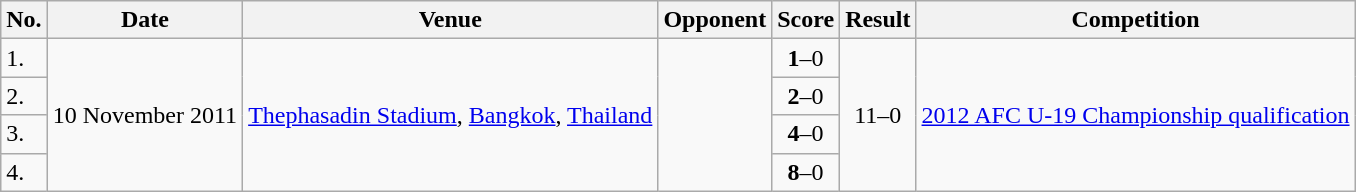<table class="wikitable">
<tr>
<th>No.</th>
<th>Date</th>
<th>Venue</th>
<th>Opponent</th>
<th>Score</th>
<th>Result</th>
<th>Competition</th>
</tr>
<tr>
<td>1.</td>
<td rowspan=4>10 November 2011</td>
<td rowspan=4><a href='#'>Thephasadin Stadium</a>, <a href='#'>Bangkok</a>, <a href='#'>Thailand</a></td>
<td rowspan=4></td>
<td align=center><strong>1</strong>–0</td>
<td rowspan=4 align=center>11–0</td>
<td rowspan=4><a href='#'>2012 AFC U-19 Championship qualification</a></td>
</tr>
<tr>
<td>2.</td>
<td align=center><strong>2</strong>–0</td>
</tr>
<tr>
<td>3.</td>
<td align=center><strong>4</strong>–0</td>
</tr>
<tr>
<td>4.</td>
<td align=center><strong>8</strong>–0</td>
</tr>
</table>
